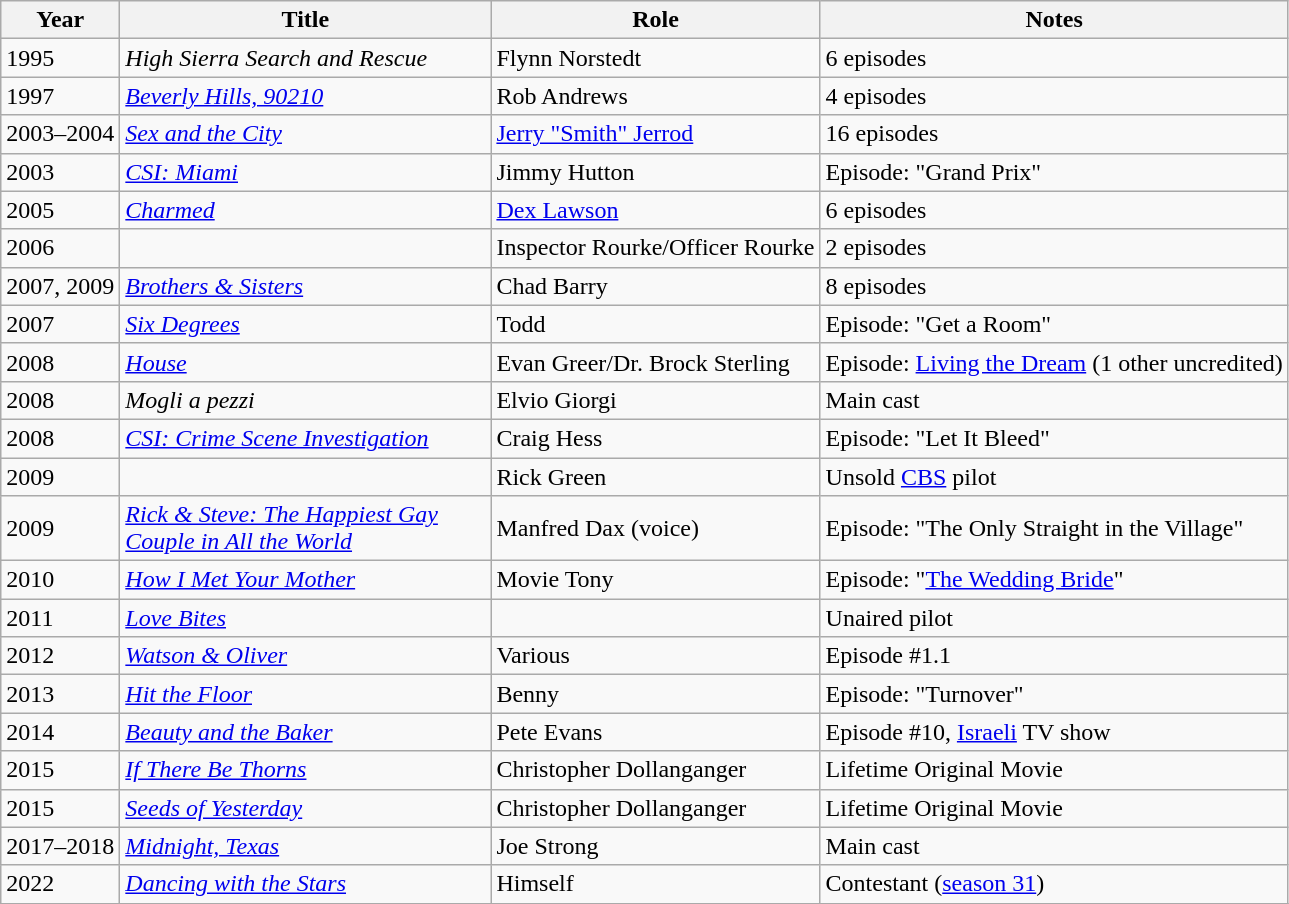<table class="wikitable sortable">
<tr>
<th>Year</th>
<th style="width:240px;">Title</th>
<th>Role</th>
<th class="unsortable">Notes</th>
</tr>
<tr>
<td>1995</td>
<td><em>High Sierra Search and Rescue</em></td>
<td>Flynn Norstedt</td>
<td>6 episodes</td>
</tr>
<tr>
<td>1997</td>
<td><em><a href='#'>Beverly Hills, 90210</a></em></td>
<td>Rob Andrews</td>
<td>4 episodes</td>
</tr>
<tr>
<td>2003–2004</td>
<td><em><a href='#'>Sex and the City</a></em></td>
<td><a href='#'>Jerry "Smith" Jerrod</a></td>
<td>16 episodes</td>
</tr>
<tr>
<td>2003</td>
<td><em><a href='#'>CSI: Miami</a></em></td>
<td>Jimmy Hutton</td>
<td>Episode: "Grand Prix"</td>
</tr>
<tr>
<td>2005</td>
<td><em><a href='#'>Charmed</a></em></td>
<td><a href='#'>Dex Lawson</a></td>
<td>6 episodes</td>
</tr>
<tr>
<td>2006</td>
<td><em></em></td>
<td>Inspector Rourke/Officer Rourke</td>
<td>2 episodes</td>
</tr>
<tr>
<td>2007, 2009</td>
<td><em><a href='#'>Brothers & Sisters</a></em></td>
<td>Chad Barry</td>
<td>8 episodes</td>
</tr>
<tr>
<td>2007</td>
<td><em><a href='#'>Six Degrees</a></em></td>
<td>Todd</td>
<td>Episode: "Get a Room"</td>
</tr>
<tr>
<td>2008</td>
<td><em><a href='#'>House</a></em></td>
<td>Evan Greer/Dr. Brock Sterling</td>
<td>Episode: <a href='#'>Living the Dream</a> (1 other uncredited)</td>
</tr>
<tr>
<td>2008</td>
<td><em>Mogli a pezzi</em></td>
<td>Elvio Giorgi</td>
<td>Main cast</td>
</tr>
<tr>
<td>2008</td>
<td><em><a href='#'>CSI: Crime Scene Investigation</a></em></td>
<td>Craig Hess</td>
<td>Episode: "Let It Bleed"</td>
</tr>
<tr>
<td>2009</td>
<td><em></em></td>
<td>Rick Green</td>
<td>Unsold <a href='#'>CBS</a> pilot</td>
</tr>
<tr>
<td>2009</td>
<td><em><a href='#'>Rick & Steve: The Happiest Gay Couple in All the World</a></em></td>
<td>Manfred Dax (voice)</td>
<td>Episode: "The Only Straight in the Village"</td>
</tr>
<tr>
<td>2010</td>
<td><em><a href='#'>How I Met Your Mother</a></em></td>
<td>Movie Tony</td>
<td>Episode: "<a href='#'>The Wedding Bride</a>"</td>
</tr>
<tr>
<td>2011</td>
<td><em><a href='#'>Love Bites</a></em></td>
<td></td>
<td>Unaired pilot</td>
</tr>
<tr>
<td>2012</td>
<td><em><a href='#'>Watson & Oliver</a></em></td>
<td>Various</td>
<td>Episode #1.1</td>
</tr>
<tr>
<td>2013</td>
<td><em><a href='#'>Hit the Floor</a></em></td>
<td>Benny</td>
<td>Episode: "Turnover"</td>
</tr>
<tr>
<td>2014</td>
<td><em><a href='#'>Beauty and the Baker</a></em></td>
<td>Pete Evans</td>
<td>Episode #10, <a href='#'>Israeli</a> TV show</td>
</tr>
<tr>
<td>2015</td>
<td><em><a href='#'>If There Be Thorns</a></em></td>
<td>Christopher Dollanganger</td>
<td>Lifetime Original Movie</td>
</tr>
<tr>
<td>2015</td>
<td><em><a href='#'>Seeds of Yesterday</a></em></td>
<td>Christopher Dollanganger</td>
<td>Lifetime Original Movie</td>
</tr>
<tr>
<td>2017–2018</td>
<td><em><a href='#'>Midnight, Texas</a></em></td>
<td>Joe Strong</td>
<td>Main cast</td>
</tr>
<tr>
<td>2022</td>
<td><em><a href='#'>Dancing with the Stars</a></em></td>
<td>Himself</td>
<td>Contestant (<a href='#'>season 31</a>)</td>
</tr>
<tr>
</tr>
</table>
